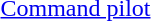<table>
<tr>
<td> <a href='#'>Command pilot</a></td>
</tr>
</table>
